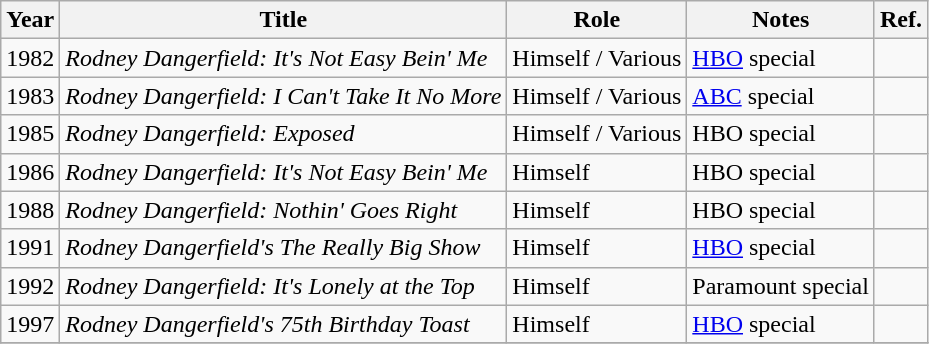<table class="wikitable sortable">
<tr>
<th>Year</th>
<th>Title</th>
<th>Role</th>
<th>Notes</th>
<th class=unsortable>Ref.</th>
</tr>
<tr>
<td>1982</td>
<td><em>Rodney Dangerfield: It's Not Easy Bein' Me</em></td>
<td>Himself / Various</td>
<td><a href='#'>HBO</a> special</td>
<td></td>
</tr>
<tr>
<td>1983</td>
<td><em>Rodney Dangerfield: I Can't Take It No More</em></td>
<td>Himself / Various</td>
<td><a href='#'>ABC</a> special</td>
<td></td>
</tr>
<tr>
<td>1985</td>
<td><em>Rodney Dangerfield: Exposed</em></td>
<td>Himself / Various</td>
<td>HBO special</td>
<td></td>
</tr>
<tr>
<td>1986</td>
<td><em>Rodney Dangerfield: It's Not Easy Bein' Me</em></td>
<td>Himself</td>
<td>HBO special</td>
<td></td>
</tr>
<tr>
<td>1988</td>
<td><em>Rodney Dangerfield: Nothin' Goes Right</em></td>
<td>Himself</td>
<td>HBO special</td>
<td></td>
</tr>
<tr>
<td>1991</td>
<td><em>Rodney Dangerfield's The Really Big Show</em></td>
<td>Himself</td>
<td><a href='#'>HBO</a> special</td>
<td></td>
</tr>
<tr>
<td>1992</td>
<td><em>Rodney Dangerfield: It's Lonely at the Top</em></td>
<td>Himself</td>
<td>Paramount special</td>
<td></td>
</tr>
<tr>
<td>1997</td>
<td><em>Rodney Dangerfield's 75th Birthday Toast</em></td>
<td>Himself</td>
<td><a href='#'>HBO</a> special</td>
<td></td>
</tr>
<tr>
</tr>
</table>
